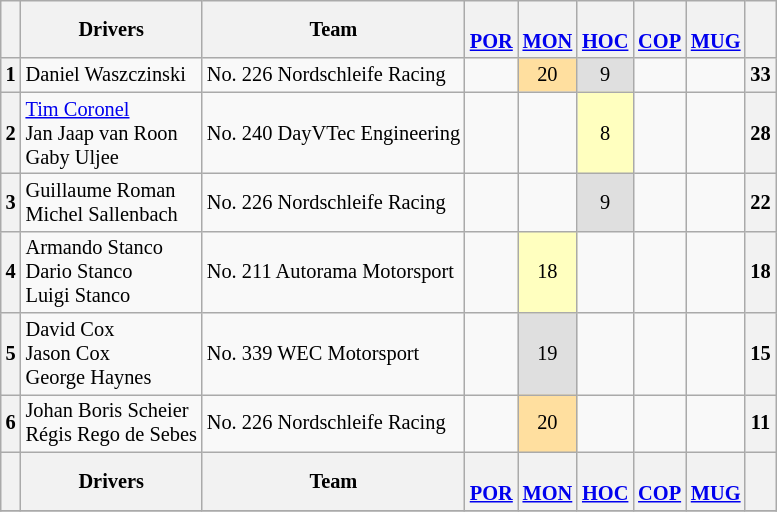<table align=left| class="wikitable" style="font-size: 85%; text-align: center">
<tr valign="top">
<th valign=middle></th>
<th valign=middle>Drivers</th>
<th valign=middle>Team</th>
<th><br><a href='#'>POR</a></th>
<th><br><a href='#'>MON</a></th>
<th><br><a href='#'>HOC</a></th>
<th><br><a href='#'>COP</a></th>
<th><br><a href='#'>MUG</a></th>
<th valign=middle>  </th>
</tr>
<tr>
<th>1</th>
<td align=left> Daniel Waszczinski</td>
<td align=left> No. 226 Nordschleife Racing</td>
<td></td>
<td style="background:#FFDF9F;">20</td>
<td style="background:#DFDFDF;">9</td>
<td></td>
<td></td>
<th>33</th>
</tr>
<tr>
<th>2</th>
<td align=left> <a href='#'>Tim Coronel</a><br> Jan Jaap van Roon<br> Gaby Uljee</td>
<td align=left> No. 240 DayVTec Engineering</td>
<td></td>
<td></td>
<td style="background:#FFFFBF;">8</td>
<td></td>
<td></td>
<th>28</th>
</tr>
<tr>
<th>3</th>
<td align=left> Guillaume Roman<br> Michel Sallenbach</td>
<td align=left> No. 226 Nordschleife Racing</td>
<td></td>
<td></td>
<td style="background:#DFDFDF;">9</td>
<td></td>
<td></td>
<th>22</th>
</tr>
<tr>
<th>4</th>
<td align=left> Armando Stanco<br> Dario Stanco<br> Luigi Stanco</td>
<td align=left> No. 211 Autorama Motorsport</td>
<td></td>
<td style="background:#FFFFBF;">18</td>
<td></td>
<td></td>
<td></td>
<th>18</th>
</tr>
<tr>
<th>5</th>
<td align=left> David Cox<br> Jason Cox<br> George Haynes</td>
<td align=left> No. 339 WEC Motorsport</td>
<td></td>
<td style="background:#DFDFDF;">19</td>
<td></td>
<td></td>
<td></td>
<th>15</th>
</tr>
<tr>
<th>6</th>
<td align=left> Johan Boris Scheier<br> Régis Rego de Sebes</td>
<td align=left> No. 226 Nordschleife Racing</td>
<td></td>
<td style="background:#FFDF9F;">20</td>
<td></td>
<td></td>
<td></td>
<th>11</th>
</tr>
<tr>
<th valign=middle></th>
<th valign=middle>Drivers</th>
<th valign=middle>Team</th>
<th><br><a href='#'>POR</a></th>
<th><br><a href='#'>MON</a></th>
<th><br><a href='#'>HOC</a></th>
<th><br><a href='#'>COP</a></th>
<th><br><a href='#'>MUG</a></th>
<th valign=middle>  </th>
</tr>
<tr>
</tr>
</table>
